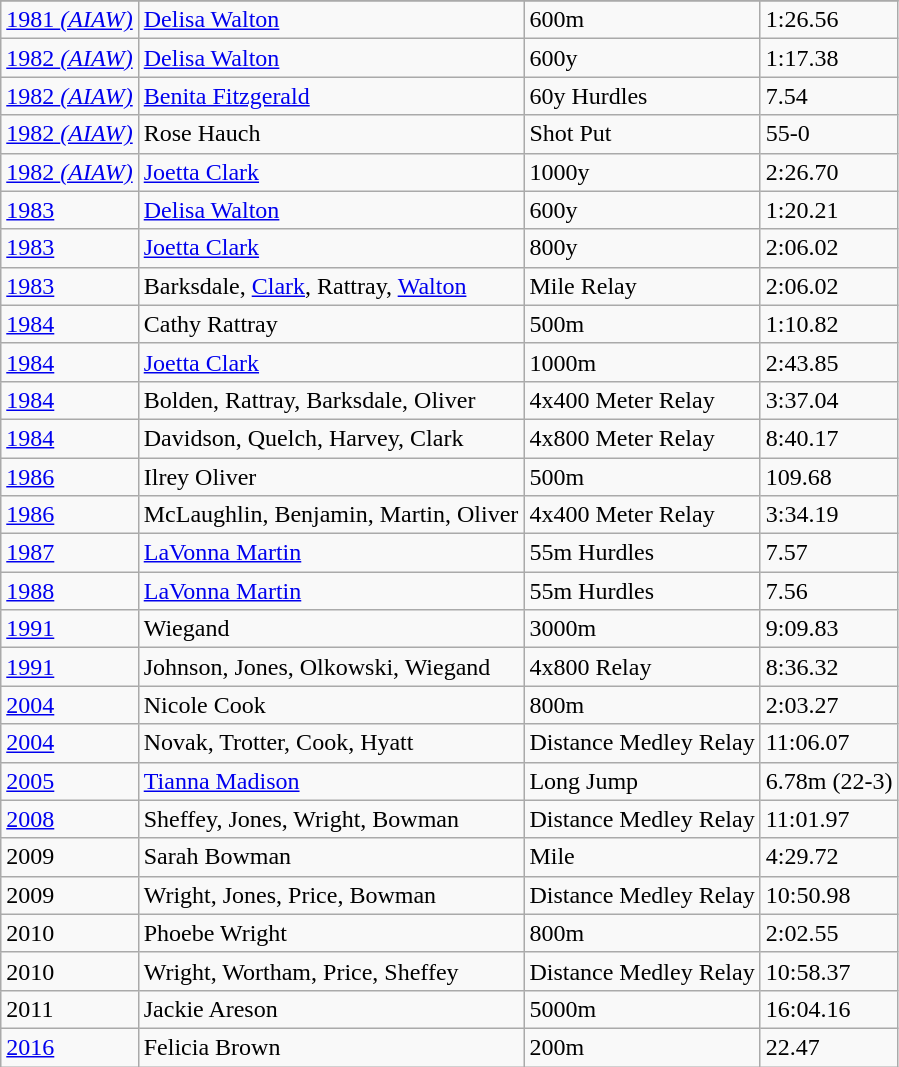<table class="wikitable">
<tr>
</tr>
<tr>
<td><a href='#'>1981 <em>(AIAW)</em></a></td>
<td><a href='#'>Delisa Walton</a></td>
<td>600m</td>
<td>1:26.56</td>
</tr>
<tr>
<td><a href='#'>1982 <em>(AIAW)</em></a></td>
<td><a href='#'>Delisa Walton</a></td>
<td>600y</td>
<td>1:17.38</td>
</tr>
<tr>
<td><a href='#'>1982 <em>(AIAW)</em></a></td>
<td><a href='#'>Benita Fitzgerald</a></td>
<td>60y Hurdles</td>
<td>7.54</td>
</tr>
<tr>
<td><a href='#'>1982 <em>(AIAW)</em></a></td>
<td>Rose Hauch</td>
<td>Shot Put</td>
<td>55-0</td>
</tr>
<tr>
<td><a href='#'>1982 <em>(AIAW)</em></a></td>
<td><a href='#'>Joetta Clark</a></td>
<td>1000y</td>
<td>2:26.70</td>
</tr>
<tr>
<td><a href='#'>1983</a></td>
<td><a href='#'>Delisa Walton</a></td>
<td>600y</td>
<td>1:20.21</td>
</tr>
<tr>
<td><a href='#'>1983</a></td>
<td><a href='#'>Joetta Clark</a></td>
<td>800y</td>
<td>2:06.02</td>
</tr>
<tr>
<td><a href='#'>1983</a></td>
<td>Barksdale, <a href='#'>Clark</a>, Rattray, <a href='#'>Walton</a></td>
<td>Mile Relay</td>
<td>2:06.02</td>
</tr>
<tr>
<td><a href='#'>1984</a></td>
<td>Cathy Rattray</td>
<td>500m</td>
<td>1:10.82</td>
</tr>
<tr>
<td><a href='#'>1984</a></td>
<td><a href='#'>Joetta Clark</a></td>
<td>1000m</td>
<td>2:43.85</td>
</tr>
<tr>
<td><a href='#'>1984</a></td>
<td>Bolden, Rattray, Barksdale, Oliver</td>
<td>4x400 Meter Relay</td>
<td>3:37.04</td>
</tr>
<tr>
<td><a href='#'>1984</a></td>
<td>Davidson, Quelch, Harvey, Clark</td>
<td>4x800 Meter Relay</td>
<td>8:40.17</td>
</tr>
<tr>
<td><a href='#'>1986</a></td>
<td>Ilrey Oliver</td>
<td>500m</td>
<td>109.68</td>
</tr>
<tr>
<td><a href='#'>1986</a></td>
<td>McLaughlin, Benjamin, Martin, Oliver</td>
<td>4x400 Meter Relay</td>
<td>3:34.19</td>
</tr>
<tr>
<td><a href='#'>1987</a></td>
<td><a href='#'>LaVonna Martin</a></td>
<td>55m Hurdles</td>
<td>7.57</td>
</tr>
<tr>
<td><a href='#'>1988</a></td>
<td><a href='#'>LaVonna Martin</a></td>
<td>55m Hurdles</td>
<td>7.56</td>
</tr>
<tr>
<td><a href='#'>1991</a></td>
<td>Wiegand</td>
<td>3000m</td>
<td>9:09.83</td>
</tr>
<tr>
<td><a href='#'>1991</a></td>
<td>Johnson, Jones, Olkowski, Wiegand</td>
<td>4x800 Relay</td>
<td>8:36.32</td>
</tr>
<tr>
<td><a href='#'>2004</a></td>
<td>Nicole Cook</td>
<td>800m</td>
<td>2:03.27</td>
</tr>
<tr>
<td><a href='#'>2004</a></td>
<td>Novak, Trotter, Cook, Hyatt</td>
<td>Distance Medley Relay</td>
<td>11:06.07</td>
</tr>
<tr>
<td><a href='#'>2005</a></td>
<td><a href='#'>Tianna Madison</a></td>
<td>Long Jump</td>
<td>6.78m (22-3)</td>
</tr>
<tr>
<td><a href='#'>2008</a></td>
<td>Sheffey, Jones, Wright, Bowman</td>
<td>Distance Medley Relay</td>
<td>11:01.97</td>
</tr>
<tr>
<td>2009</td>
<td>Sarah Bowman</td>
<td>Mile</td>
<td>4:29.72</td>
</tr>
<tr>
<td>2009</td>
<td>Wright, Jones, Price, Bowman</td>
<td>Distance Medley Relay</td>
<td>10:50.98</td>
</tr>
<tr>
<td>2010</td>
<td>Phoebe Wright</td>
<td>800m</td>
<td>2:02.55</td>
</tr>
<tr>
<td>2010</td>
<td>Wright, Wortham, Price, Sheffey</td>
<td>Distance Medley Relay</td>
<td>10:58.37</td>
</tr>
<tr>
<td>2011</td>
<td>Jackie Areson</td>
<td>5000m</td>
<td>16:04.16</td>
</tr>
<tr>
<td><a href='#'>2016</a></td>
<td>Felicia Brown</td>
<td>200m</td>
<td>22.47</td>
</tr>
</table>
